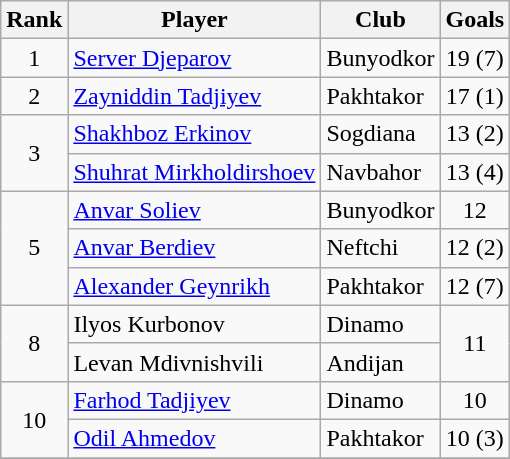<table class="wikitable">
<tr>
<th>Rank</th>
<th>Player</th>
<th>Club</th>
<th>Goals</th>
</tr>
<tr>
<td align=center>1</td>
<td> <a href='#'>Server Djeparov</a></td>
<td>Bunyodkor</td>
<td align=center>19 (7)</td>
</tr>
<tr>
<td align=center>2</td>
<td> <a href='#'>Zayniddin Tadjiyev</a></td>
<td>Pakhtakor</td>
<td align=center>17 (1)</td>
</tr>
<tr>
<td rowspan=2 align=center>3</td>
<td> <a href='#'>Shakhboz Erkinov</a></td>
<td>Sogdiana</td>
<td align=center>13 (2)</td>
</tr>
<tr>
<td> <a href='#'>Shuhrat Mirkholdirshoev</a></td>
<td>Navbahor</td>
<td align=center>13 (4)</td>
</tr>
<tr>
<td rowspan=3 align=center>5</td>
<td> <a href='#'>Anvar Soliev</a></td>
<td>Bunyodkor</td>
<td align=center>12</td>
</tr>
<tr>
<td> <a href='#'>Anvar Berdiev</a></td>
<td>Neftchi</td>
<td align=center>12 (2)</td>
</tr>
<tr>
<td> <a href='#'>Alexander Geynrikh</a></td>
<td>Pakhtakor</td>
<td align=center>12 (7)</td>
</tr>
<tr>
<td rowspan=2 align=center>8</td>
<td> Ilyos Kurbonov</td>
<td>Dinamo</td>
<td rowspan=2 align=center>11</td>
</tr>
<tr>
<td> Levan Mdivnishvili</td>
<td>Andijan</td>
</tr>
<tr>
<td rowspan=2 align=center>10</td>
<td> <a href='#'>Farhod Tadjiyev</a></td>
<td>Dinamo</td>
<td align=center>10</td>
</tr>
<tr>
<td> <a href='#'>Odil Ahmedov</a></td>
<td>Pakhtakor</td>
<td align=center>10 (3)</td>
</tr>
<tr>
</tr>
</table>
